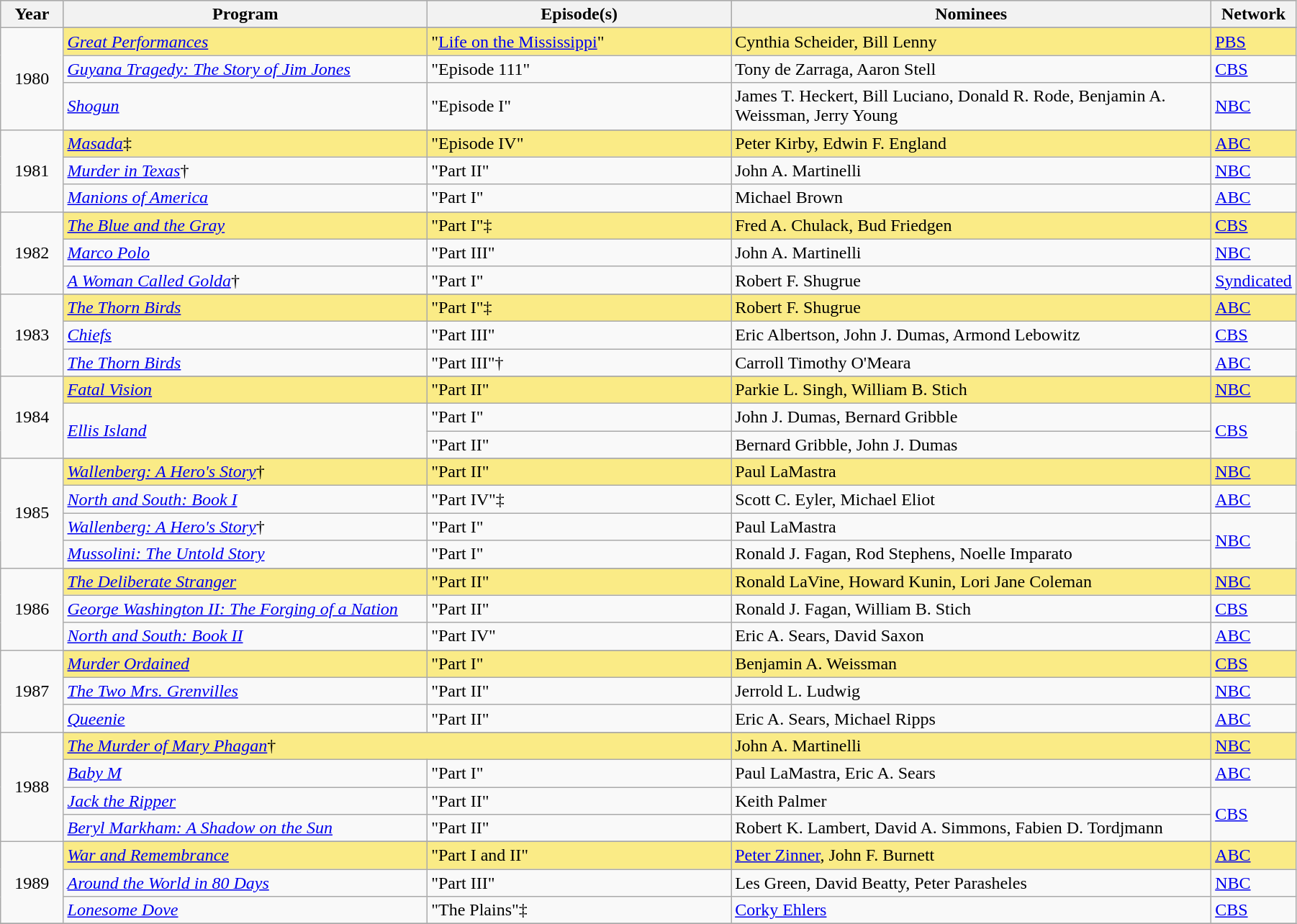<table class="wikitable" style="width:95%">
<tr bgcolor="#bebebe">
<th width="5%">Year</th>
<th width="30%">Program</th>
<th width="25%">Episode(s)</th>
<th width="40%">Nominees</th>
<th width="10%">Network</th>
</tr>
<tr>
<td rowspan=4 style="text-align:center">1980<br></td>
</tr>
<tr style="background:#FAEB86">
<td><em><a href='#'>Great Performances</a></em></td>
<td>"<a href='#'>Life on the Mississippi</a>"</td>
<td>Cynthia Scheider, Bill Lenny</td>
<td><a href='#'>PBS</a></td>
</tr>
<tr>
<td><em><a href='#'>Guyana Tragedy: The Story of Jim Jones</a></em></td>
<td>"Episode 111"</td>
<td>Tony de Zarraga, Aaron Stell</td>
<td><a href='#'>CBS</a></td>
</tr>
<tr>
<td><em><a href='#'>Shogun</a></em></td>
<td>"Episode I"</td>
<td>James T. Heckert, Bill Luciano, Donald R. Rode, Benjamin A. Weissman, Jerry Young</td>
<td><a href='#'>NBC</a></td>
</tr>
<tr>
<td rowspan=4 style="text-align:center">1981<br></td>
</tr>
<tr style="background:#FAEB86">
<td><em><a href='#'>Masada</a></em>‡</td>
<td>"Episode IV"</td>
<td>Peter Kirby, Edwin F. England</td>
<td><a href='#'>ABC</a></td>
</tr>
<tr>
<td><em><a href='#'>Murder in Texas</a></em>†</td>
<td>"Part II"</td>
<td>John A. Martinelli</td>
<td><a href='#'>NBC</a></td>
</tr>
<tr>
<td><em><a href='#'>Manions of America</a></em></td>
<td>"Part I"</td>
<td>Michael Brown</td>
<td><a href='#'>ABC</a></td>
</tr>
<tr>
<td rowspan=4 style="text-align:center">1982<br></td>
</tr>
<tr style="background:#FAEB86">
<td><em><a href='#'>The Blue and the Gray</a></em></td>
<td>"Part I"‡</td>
<td>Fred A. Chulack, Bud Friedgen</td>
<td><a href='#'>CBS</a></td>
</tr>
<tr>
<td><em><a href='#'>Marco Polo</a></em></td>
<td>"Part III"</td>
<td>John A. Martinelli</td>
<td><a href='#'>NBC</a></td>
</tr>
<tr>
<td><em><a href='#'>A Woman Called Golda</a></em>†</td>
<td>"Part I"</td>
<td>Robert F. Shugrue</td>
<td><a href='#'>Syndicated</a></td>
</tr>
<tr>
<td rowspan=4 style="text-align:center">1983<br></td>
</tr>
<tr style="background:#FAEB86">
<td><em><a href='#'>The Thorn Birds</a></em></td>
<td>"Part I"‡</td>
<td>Robert F. Shugrue</td>
<td><a href='#'>ABC</a></td>
</tr>
<tr>
<td><em><a href='#'>Chiefs</a></em></td>
<td>"Part III"</td>
<td>Eric Albertson, John J. Dumas, Armond Lebowitz</td>
<td><a href='#'>CBS</a></td>
</tr>
<tr>
<td><em><a href='#'>The Thorn Birds</a></em></td>
<td>"Part III"†</td>
<td>Carroll Timothy O'Meara</td>
<td><a href='#'>ABC</a></td>
</tr>
<tr>
<td rowspan=4 style="text-align:center">1984<br></td>
</tr>
<tr style="background:#FAEB86">
<td><em><a href='#'>Fatal Vision</a></em></td>
<td>"Part II"</td>
<td>Parkie L. Singh, William B. Stich</td>
<td><a href='#'>NBC</a></td>
</tr>
<tr>
<td rowspan="2"><em><a href='#'>Ellis Island</a></em></td>
<td>"Part I"</td>
<td>John J. Dumas, Bernard Gribble</td>
<td rowspan="2"><a href='#'>CBS</a></td>
</tr>
<tr>
<td>"Part II"</td>
<td>Bernard Gribble, John J. Dumas</td>
</tr>
<tr>
<td rowspan=5 style="text-align:center">1985<br></td>
</tr>
<tr style="background:#FAEB86">
<td><em><a href='#'>Wallenberg: A Hero's Story</a></em>†</td>
<td>"Part II"</td>
<td>Paul LaMastra</td>
<td><a href='#'>NBC</a></td>
</tr>
<tr>
<td><em><a href='#'>North and South: Book I</a></em></td>
<td>"Part IV"‡</td>
<td>Scott C. Eyler, Michael Eliot</td>
<td><a href='#'>ABC</a></td>
</tr>
<tr>
<td><em><a href='#'>Wallenberg: A Hero's Story</a></em>†</td>
<td>"Part I"</td>
<td>Paul LaMastra</td>
<td rowspan="2"><a href='#'>NBC</a></td>
</tr>
<tr>
<td><em><a href='#'>Mussolini: The Untold Story</a></em></td>
<td>"Part I"</td>
<td>Ronald J. Fagan, Rod Stephens, Noelle Imparato</td>
</tr>
<tr>
<td rowspan=4 style="text-align:center">1986<br></td>
</tr>
<tr style="background:#FAEB86">
<td><em><a href='#'>The Deliberate Stranger</a></em></td>
<td>"Part II"</td>
<td>Ronald LaVine, Howard Kunin, Lori Jane Coleman</td>
<td><a href='#'>NBC</a></td>
</tr>
<tr>
<td><em><a href='#'>George Washington II: The Forging of a Nation</a></em></td>
<td>"Part II"</td>
<td>Ronald J. Fagan, William B. Stich</td>
<td><a href='#'>CBS</a></td>
</tr>
<tr>
<td><em><a href='#'>North and South: Book II</a></em></td>
<td>"Part IV"</td>
<td>Eric A. Sears, David Saxon</td>
<td><a href='#'>ABC</a></td>
</tr>
<tr>
<td rowspan=4 style="text-align:center">1987<br></td>
</tr>
<tr style="background:#FAEB86">
<td><em><a href='#'>Murder Ordained</a></em></td>
<td>"Part I"</td>
<td>Benjamin A. Weissman</td>
<td><a href='#'>CBS</a></td>
</tr>
<tr>
<td><em><a href='#'>The Two Mrs. Grenvilles</a></em></td>
<td>"Part II"</td>
<td>Jerrold L. Ludwig</td>
<td><a href='#'>NBC</a></td>
</tr>
<tr>
<td><em><a href='#'>Queenie</a></em></td>
<td>"Part II"</td>
<td>Eric A. Sears, Michael Ripps</td>
<td><a href='#'>ABC</a></td>
</tr>
<tr>
<td rowspan=5 style="text-align:center">1988<br></td>
</tr>
<tr style="background:#FAEB86">
<td colspan="2"><em><a href='#'>The Murder of Mary Phagan</a></em>†</td>
<td>John A. Martinelli</td>
<td><a href='#'>NBC</a></td>
</tr>
<tr>
<td><em><a href='#'>Baby M</a></em></td>
<td>"Part I"</td>
<td>Paul LaMastra, Eric A. Sears</td>
<td><a href='#'>ABC</a></td>
</tr>
<tr>
<td><em><a href='#'>Jack the Ripper</a></em></td>
<td>"Part II"</td>
<td>Keith Palmer</td>
<td rowspan="2"><a href='#'>CBS</a></td>
</tr>
<tr>
<td><em><a href='#'>Beryl Markham: A Shadow on the Sun</a></em></td>
<td>"Part II"</td>
<td>Robert K. Lambert, David A. Simmons, Fabien D. Tordjmann</td>
</tr>
<tr>
<td rowspan=4 style="text-align:center">1989<br></td>
</tr>
<tr style="background:#FAEB86">
<td><em><a href='#'>War and Remembrance</a></em></td>
<td>"Part I and II"</td>
<td><a href='#'>Peter Zinner</a>, John F. Burnett</td>
<td><a href='#'>ABC</a></td>
</tr>
<tr>
<td><em><a href='#'>Around the World in 80 Days</a></em></td>
<td>"Part III"</td>
<td>Les Green, David Beatty, Peter Parasheles</td>
<td><a href='#'>NBC</a></td>
</tr>
<tr>
<td><em><a href='#'>Lonesome Dove</a></em></td>
<td>"The Plains"‡</td>
<td><a href='#'>Corky Ehlers</a></td>
<td><a href='#'>CBS</a></td>
</tr>
<tr>
</tr>
</table>
